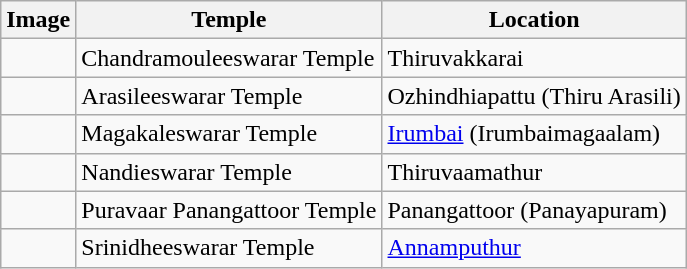<table class="wikitable">
<tr>
<th>Image</th>
<th>Temple</th>
<th>Location</th>
</tr>
<tr>
<td></td>
<td>Chandramouleeswarar Temple</td>
<td>Thiruvakkarai</td>
</tr>
<tr>
<td></td>
<td>Arasileeswarar Temple</td>
<td>Ozhindhiapattu (Thiru Arasili)</td>
</tr>
<tr>
<td></td>
<td>Magakaleswarar Temple</td>
<td><a href='#'>Irumbai</a> (Irumbaimagaalam)</td>
</tr>
<tr>
<td></td>
<td>Nandieswarar Temple</td>
<td>Thiruvaamathur</td>
</tr>
<tr>
<td></td>
<td>Puravaar Panangattoor Temple</td>
<td>Panangattoor (Panayapuram)</td>
</tr>
<tr>
<td></td>
<td>Srinidheeswarar Temple</td>
<td><a href='#'>Annamputhur</a></td>
</tr>
</table>
